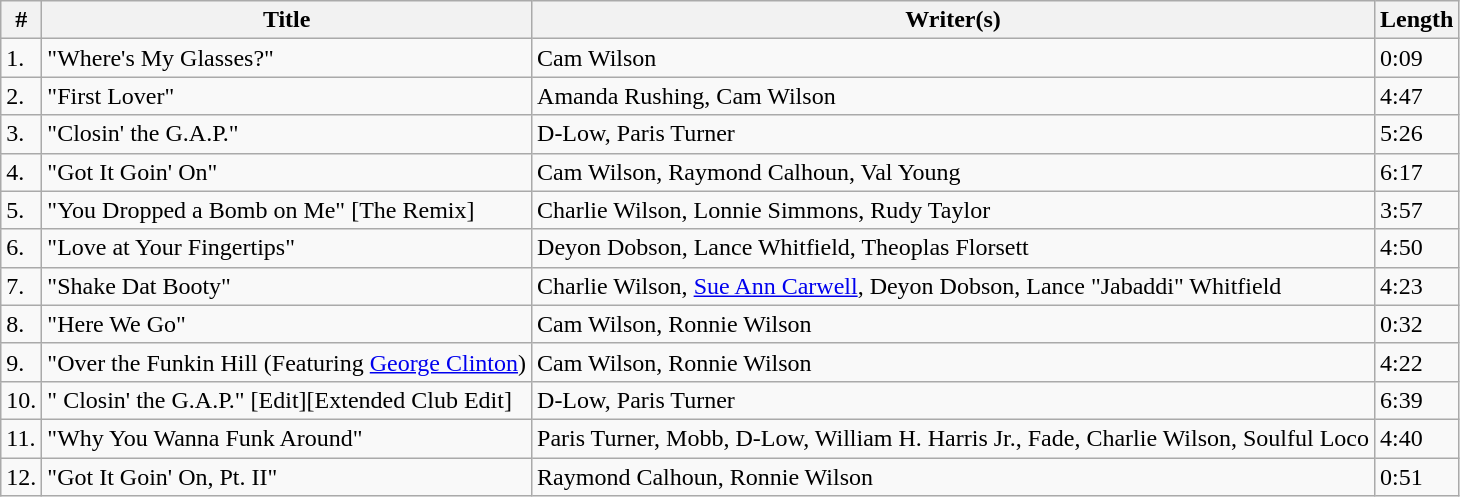<table class="wikitable">
<tr>
<th>#</th>
<th>Title</th>
<th>Writer(s)</th>
<th>Length</th>
</tr>
<tr>
<td>1.</td>
<td>"Where's My Glasses?"</td>
<td>Cam Wilson</td>
<td>0:09</td>
</tr>
<tr>
<td>2.</td>
<td>"First Lover"</td>
<td>Amanda Rushing, Cam Wilson</td>
<td>4:47</td>
</tr>
<tr>
<td>3.</td>
<td>"Closin' the G.A.P."</td>
<td>D-Low, Paris Turner</td>
<td>5:26</td>
</tr>
<tr>
<td>4.</td>
<td>"Got It Goin' On"</td>
<td>Cam Wilson, Raymond Calhoun, Val Young</td>
<td>6:17</td>
</tr>
<tr>
<td>5.</td>
<td>"You Dropped a Bomb on Me" [The Remix]</td>
<td>Charlie Wilson, Lonnie Simmons, Rudy Taylor</td>
<td>3:57</td>
</tr>
<tr>
<td>6.</td>
<td>"Love at Your Fingertips"</td>
<td>Deyon Dobson, Lance Whitfield, Theoplas Florsett</td>
<td>4:50</td>
</tr>
<tr>
<td>7.</td>
<td>"Shake Dat Booty"</td>
<td>Charlie Wilson, <a href='#'>Sue Ann Carwell</a>, Deyon Dobson, Lance "Jabaddi" Whitfield</td>
<td>4:23</td>
</tr>
<tr>
<td>8.</td>
<td>"Here We Go"</td>
<td>Cam Wilson, Ronnie Wilson</td>
<td>0:32</td>
</tr>
<tr>
<td>9.</td>
<td>"Over the Funkin Hill (Featuring <a href='#'>George Clinton</a>)</td>
<td>Cam Wilson, Ronnie Wilson</td>
<td>4:22</td>
</tr>
<tr>
<td>10.</td>
<td>" Closin' the G.A.P." [Edit][Extended Club Edit]</td>
<td>D-Low, Paris Turner</td>
<td>6:39</td>
</tr>
<tr>
<td>11.</td>
<td>"Why You Wanna Funk Around"</td>
<td>Paris Turner, Mobb, D-Low, William H. Harris Jr., Fade, Charlie Wilson, Soulful Loco</td>
<td>4:40</td>
</tr>
<tr>
<td>12.</td>
<td>"Got It Goin' On, Pt. II"</td>
<td>Raymond Calhoun, Ronnie Wilson</td>
<td>0:51</td>
</tr>
</table>
